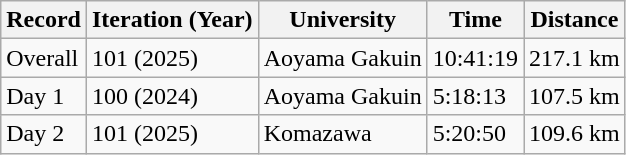<table class="wikitable">
<tr>
<th>Record</th>
<th>Iteration (Year)</th>
<th>University</th>
<th>Time</th>
<th>Distance</th>
</tr>
<tr>
<td>Overall</td>
<td>101 (2025)</td>
<td>Aoyama Gakuin</td>
<td>10:41:19</td>
<td>217.1 km</td>
</tr>
<tr>
<td>Day 1</td>
<td>100 (2024)</td>
<td>Aoyama Gakuin</td>
<td>5:18:13</td>
<td>107.5 km</td>
</tr>
<tr>
<td>Day 2</td>
<td>101 (2025)</td>
<td>Komazawa</td>
<td>5:20:50</td>
<td>109.6 km</td>
</tr>
</table>
